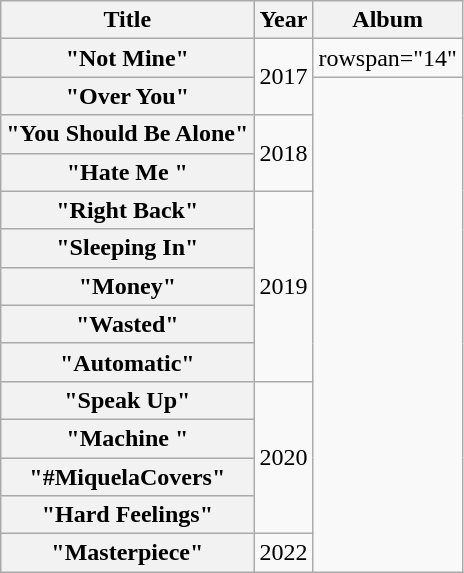<table class="wikitable plainrowheaders" style="text-align:center">
<tr>
<th scope="col">Title</th>
<th scope="col">Year</th>
<th scope="col">Album</th>
</tr>
<tr>
<th scope="row">"Not Mine"</th>
<td rowspan=2>2017</td>
<td>rowspan="14" </td>
</tr>
<tr>
<th scope="row">"Over You"</th>
</tr>
<tr>
<th scope="row">"You Should Be Alone"</th>
<td rowspan="2">2018</td>
</tr>
<tr>
<th scope="row">"Hate Me "</th>
</tr>
<tr>
<th scope="row">"Right Back"</th>
<td rowspan=5>2019</td>
</tr>
<tr>
<th scope="row">"Sleeping In"</th>
</tr>
<tr>
<th scope="row">"Money"</th>
</tr>
<tr>
<th scope="row">"Wasted"</th>
</tr>
<tr>
<th scope="row">"Automatic"</th>
</tr>
<tr>
<th scope="row">"Speak Up"</th>
<td rowspan=4>2020</td>
</tr>
<tr>
<th scope="row">"Machine "</th>
</tr>
<tr>
<th scope="row">"#MiquelaCovers"</th>
</tr>
<tr>
<th scope="row">"Hard Feelings"</th>
</tr>
<tr>
<th scope="row">"Masterpiece"</th>
<td>2022</td>
</tr>
</table>
